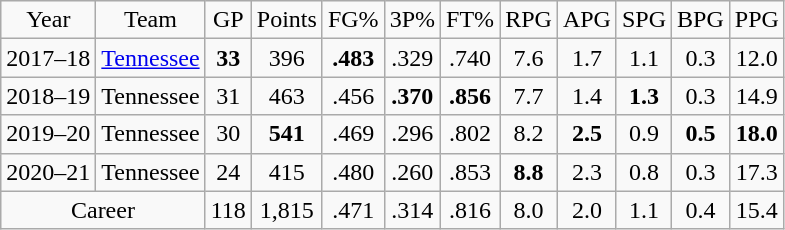<table class="wikitable"; style="text-align:center";>
<tr>
<td>Year</td>
<td>Team</td>
<td>GP</td>
<td>Points</td>
<td>FG%</td>
<td>3P%</td>
<td>FT%</td>
<td>RPG</td>
<td>APG</td>
<td>SPG</td>
<td>BPG</td>
<td>PPG</td>
</tr>
<tr>
<td>2017–18</td>
<td><a href='#'>Tennessee</a></td>
<td><strong>33</strong></td>
<td>396</td>
<td><strong>.483</strong></td>
<td>.329</td>
<td>.740</td>
<td>7.6</td>
<td>1.7</td>
<td>1.1</td>
<td>0.3</td>
<td>12.0</td>
</tr>
<tr>
<td>2018–19</td>
<td>Tennessee</td>
<td>31</td>
<td>463</td>
<td>.456</td>
<td><strong>.370</strong></td>
<td><strong>.856</strong></td>
<td>7.7</td>
<td>1.4</td>
<td><strong>1.3</strong></td>
<td>0.3</td>
<td>14.9</td>
</tr>
<tr>
<td>2019–20</td>
<td>Tennessee</td>
<td>30</td>
<td><strong>541</strong></td>
<td>.469</td>
<td>.296</td>
<td>.802</td>
<td>8.2</td>
<td><strong>2.5</strong></td>
<td>0.9</td>
<td><strong>0.5</strong></td>
<td><strong>18.0</strong></td>
</tr>
<tr>
<td>2020–21</td>
<td>Tennessee</td>
<td>24</td>
<td>415</td>
<td>.480</td>
<td>.260</td>
<td>.853</td>
<td><strong>8.8</strong></td>
<td>2.3</td>
<td>0.8</td>
<td>0.3</td>
<td>17.3</td>
</tr>
<tr>
<td colspan=2; align=center>Career</td>
<td>118</td>
<td>1,815</td>
<td>.471</td>
<td>.314</td>
<td>.816</td>
<td>8.0</td>
<td>2.0</td>
<td>1.1</td>
<td>0.4</td>
<td>15.4</td>
</tr>
</table>
